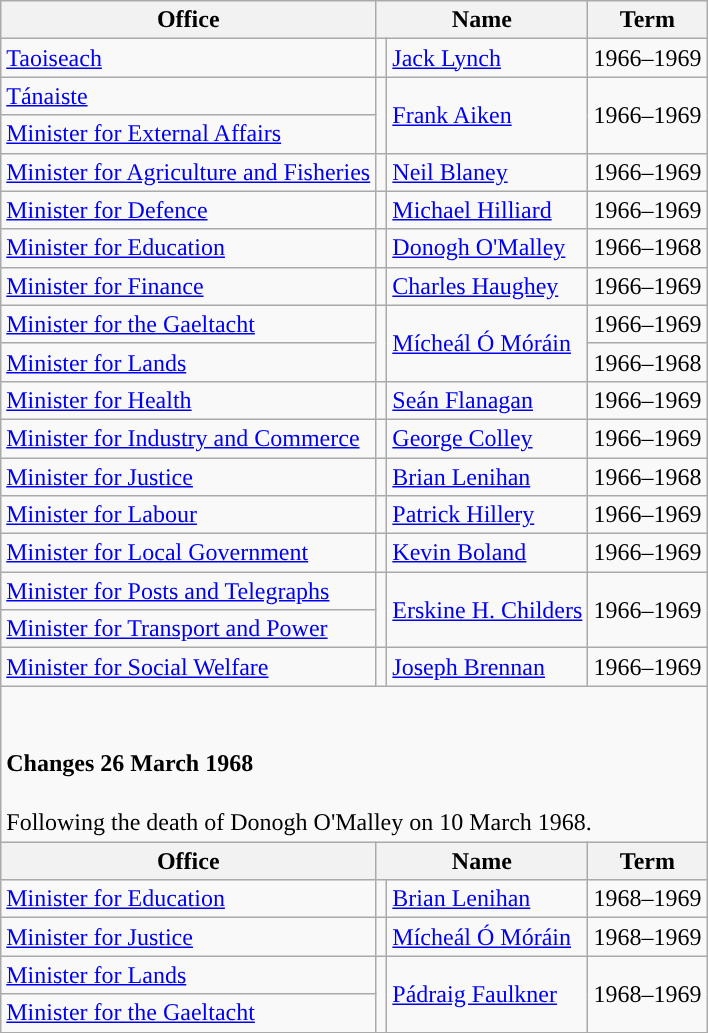<table class="wikitable">
<tr>
<th>Office</th>
<th colspan=2>Name</th>
<th>Term</th>
</tr>
<tr>
<td><a href='#'>Taoiseach</a></td>
<td style="background-color: "></td>
<td><a href='#'>Jack Lynch</a></td>
<td>1966–1969</td>
</tr>
<tr>
<td><a href='#'>Tánaiste</a></td>
<td rowspan=2 style="background-color: "></td>
<td rowspan=2><a href='#'>Frank Aiken</a></td>
<td rowspan=2>1966–1969</td>
</tr>
<tr>
<td><a href='#'>Minister for External Affairs</a></td>
</tr>
<tr>
<td><a href='#'>Minister for Agriculture and Fisheries</a></td>
<td style="background-color: "></td>
<td><a href='#'>Neil Blaney</a></td>
<td>1966–1969</td>
</tr>
<tr>
<td><a href='#'>Minister for Defence</a></td>
<td style="background-color: "></td>
<td><a href='#'>Michael Hilliard</a></td>
<td>1966–1969</td>
</tr>
<tr>
<td><a href='#'>Minister for Education</a></td>
<td style="background-color: "></td>
<td><a href='#'>Donogh O'Malley</a></td>
<td>1966–1968</td>
</tr>
<tr>
<td><a href='#'>Minister for Finance</a></td>
<td style="background-color: "></td>
<td><a href='#'>Charles Haughey</a></td>
<td>1966–1969</td>
</tr>
<tr>
<td><a href='#'>Minister for the Gaeltacht</a></td>
<td rowspan=2 style="background-color: "></td>
<td rowspan=2><a href='#'>Mícheál Ó Móráin</a></td>
<td>1966–1969</td>
</tr>
<tr>
<td><a href='#'>Minister for Lands</a></td>
<td>1966–1968</td>
</tr>
<tr>
<td><a href='#'>Minister for Health</a></td>
<td style="background-color: "></td>
<td><a href='#'>Seán Flanagan</a></td>
<td>1966–1969</td>
</tr>
<tr>
<td><a href='#'>Minister for Industry and Commerce</a></td>
<td style="background-color: "></td>
<td><a href='#'>George Colley</a></td>
<td>1966–1969</td>
</tr>
<tr>
<td><a href='#'>Minister for Justice</a></td>
<td style="background-color: "></td>
<td><a href='#'>Brian Lenihan</a></td>
<td>1966–1968</td>
</tr>
<tr>
<td><a href='#'>Minister for Labour</a></td>
<td style="background-color: "></td>
<td><a href='#'>Patrick Hillery</a></td>
<td>1966–1969</td>
</tr>
<tr>
<td><a href='#'>Minister for Local Government</a></td>
<td style="background-color: "></td>
<td><a href='#'>Kevin Boland</a></td>
<td>1966–1969</td>
</tr>
<tr>
<td><a href='#'>Minister for Posts and Telegraphs</a></td>
<td rowspan=2 style="background-color: "></td>
<td rowspan=2><a href='#'>Erskine H. Childers</a></td>
<td rowspan=2>1966–1969</td>
</tr>
<tr>
<td><a href='#'>Minister for Transport and Power</a></td>
</tr>
<tr>
<td><a href='#'>Minister for Social Welfare</a></td>
<td style="background-color: "></td>
<td><a href='#'>Joseph Brennan</a></td>
<td>1966–1969</td>
</tr>
<tr>
<td colspan=4><br><h4>Changes 26 March 1968</h4>Following the death of Donogh O'Malley on 10 March 1968.</td>
</tr>
<tr>
<th>Office</th>
<th colspan=2>Name</th>
<th>Term</th>
</tr>
<tr>
<td><a href='#'>Minister for Education</a></td>
<td style="background-color: "></td>
<td><a href='#'>Brian Lenihan</a></td>
<td>1968–1969</td>
</tr>
<tr>
<td><a href='#'>Minister for Justice</a></td>
<td style="background-color: "></td>
<td><a href='#'>Mícheál Ó Móráin</a></td>
<td>1968–1969</td>
</tr>
<tr>
<td><a href='#'>Minister for Lands</a></td>
<td rowspan=2 style="background-color: "></td>
<td rowspan=2><a href='#'>Pádraig Faulkner</a></td>
<td rowspan=2>1968–1969</td>
</tr>
<tr>
<td><a href='#'>Minister for the Gaeltacht</a></td>
</tr>
</table>
